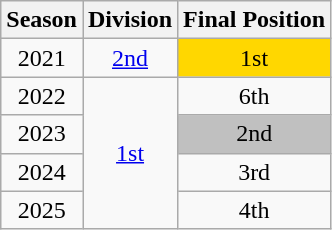<table class="wikitable sortable">
<tr>
<th>Season</th>
<th>Division</th>
<th>Final Position</th>
</tr>
<tr>
<td align=center>2021</td>
<td align=center><a href='#'>2nd</a></td>
<td align=center style="background:gold;">1st</td>
</tr>
<tr>
<td align=center>2022</td>
<td rowspan=4 align=center><a href='#'>1st</a></td>
<td align=center>6th</td>
</tr>
<tr>
<td align=center>2023</td>
<td align=center style="background:silver;">2nd</td>
</tr>
<tr>
<td align=center>2024</td>
<td align=center>3rd</td>
</tr>
<tr>
<td align=center>2025</td>
<td align=center>4th</td>
</tr>
</table>
